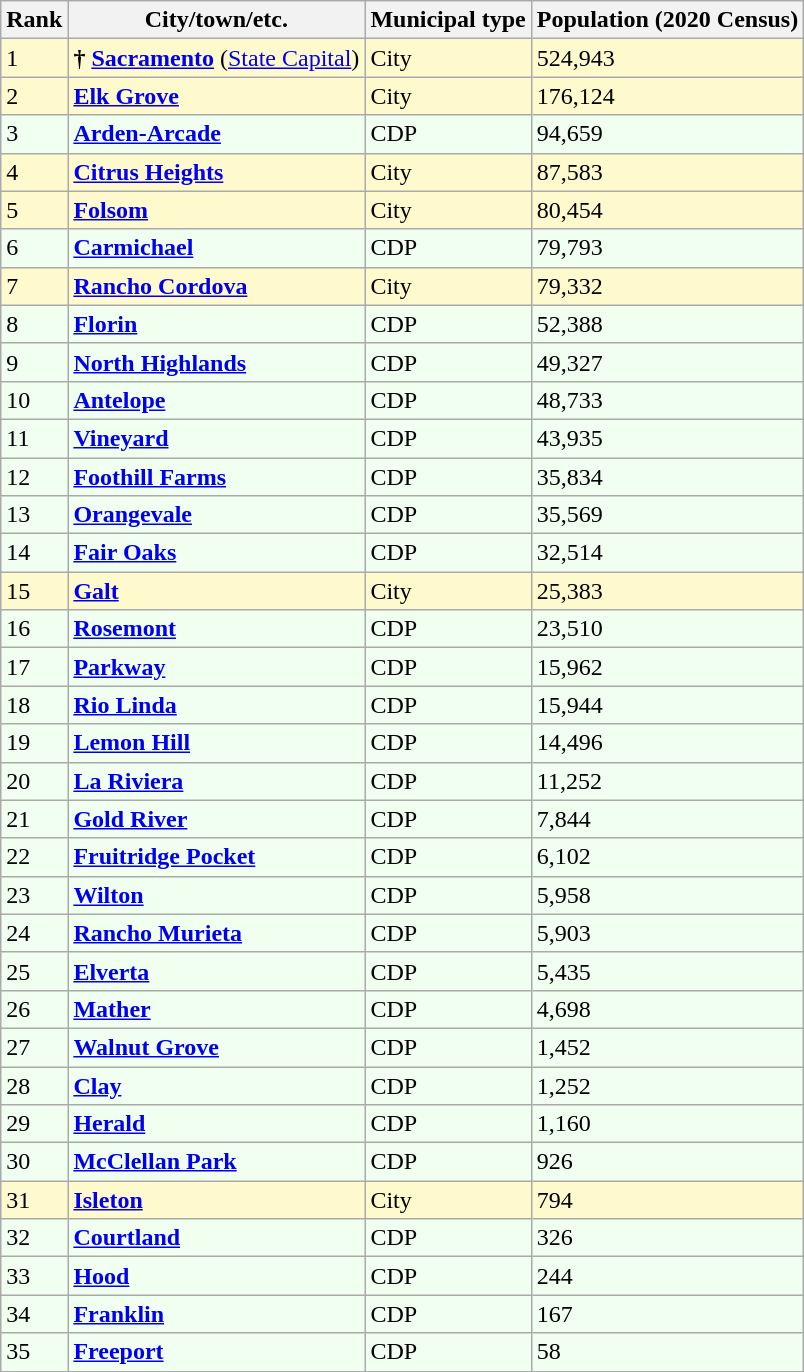<table class="wikitable sortable">
<tr>
<th>Rank</th>
<th>City/town/etc.</th>
<th>Municipal type</th>
<th>Population (2020 Census)</th>
</tr>
<tr style="background-color:#FFFACD;">
<td>1</td>
<td><strong>†</strong> <strong><a href='#'>Sacramento</a></strong> (<a href='#'>State Capital</a>)</td>
<td>City</td>
<td>524,943</td>
</tr>
<tr style="background-color:#FFFACD;">
<td>2</td>
<td><strong><a href='#'>Elk Grove</a></strong></td>
<td>City</td>
<td>176,124</td>
</tr>
<tr style="background-color:#F0FFF0;">
<td>3</td>
<td><strong><a href='#'>Arden-Arcade</a></strong></td>
<td>CDP</td>
<td>94,659</td>
</tr>
<tr style="background-color:#FFFACD;">
<td>4</td>
<td><strong><a href='#'>Citrus Heights</a></strong></td>
<td>City</td>
<td>87,583</td>
</tr>
<tr style="background-color:#FFFACD;">
<td>5</td>
<td><strong><a href='#'>Folsom</a></strong></td>
<td>City</td>
<td>80,454</td>
</tr>
<tr style="background-color:#F0FFF0;">
<td>6</td>
<td><strong><a href='#'>Carmichael</a></strong></td>
<td>CDP</td>
<td>79,793</td>
</tr>
<tr style="background-color:#FFFACD;">
<td>7</td>
<td><strong><a href='#'>Rancho Cordova</a></strong></td>
<td>City</td>
<td>79,332</td>
</tr>
<tr style="background-color:#F0FFF0;">
<td>8</td>
<td><strong><a href='#'>Florin</a></strong></td>
<td>CDP</td>
<td>52,388</td>
</tr>
<tr style="background-color:#F0FFF0;">
<td>9</td>
<td><strong><a href='#'>North Highlands</a></strong></td>
<td>CDP</td>
<td>49,327</td>
</tr>
<tr style="background-color:#F0FFF0;">
<td>10</td>
<td><strong><a href='#'>Antelope</a></strong></td>
<td>CDP</td>
<td>48,733</td>
</tr>
<tr style="background-color:#F0FFF0;">
<td>11</td>
<td><strong><a href='#'>Vineyard</a></strong></td>
<td>CDP</td>
<td>43,935</td>
</tr>
<tr style="background-color:#F0FFF0;">
<td>12</td>
<td><strong><a href='#'>Foothill Farms</a></strong></td>
<td>CDP</td>
<td>35,834</td>
</tr>
<tr style="background-color:#F0FFF0;">
<td>13</td>
<td><strong><a href='#'>Orangevale</a></strong></td>
<td>CDP</td>
<td>35,569</td>
</tr>
<tr style="background-color:#F0FFF0;">
<td>14</td>
<td><strong><a href='#'>Fair Oaks</a></strong></td>
<td>CDP</td>
<td>32,514</td>
</tr>
<tr style="background-color:#FFFACD;">
<td>15</td>
<td><strong><a href='#'>Galt</a></strong></td>
<td>City</td>
<td>25,383</td>
</tr>
<tr style="background-color:#F0FFF0;">
<td>16</td>
<td><strong><a href='#'>Rosemont</a></strong></td>
<td>CDP</td>
<td>23,510</td>
</tr>
<tr style="background-color:#F0FFF0;">
<td>17</td>
<td><strong><a href='#'>Parkway</a></strong></td>
<td>CDP</td>
<td>15,962</td>
</tr>
<tr style="background-color:#F0FFF0;">
<td>18</td>
<td><strong><a href='#'>Rio Linda</a></strong></td>
<td>CDP</td>
<td>15,944</td>
</tr>
<tr style="background-color:#F0FFF0;">
<td>19</td>
<td><strong><a href='#'>Lemon Hill</a></strong></td>
<td>CDP</td>
<td>14,496</td>
</tr>
<tr style="background-color:#F0FFF0;">
<td>20</td>
<td><strong><a href='#'>La Riviera</a></strong></td>
<td>CDP</td>
<td>11,252</td>
</tr>
<tr style="background-color:#F0FFF0;">
<td>21</td>
<td><strong><a href='#'>Gold River</a></strong></td>
<td>CDP</td>
<td>7,844</td>
</tr>
<tr style="background-color:#F0FFF0;">
<td>22</td>
<td><strong><a href='#'>Fruitridge Pocket</a></strong></td>
<td>CDP</td>
<td>6,102</td>
</tr>
<tr style="background-color:#F0FFF0;">
<td>23</td>
<td><strong><a href='#'>Wilton</a></strong></td>
<td>CDP</td>
<td>5,958</td>
</tr>
<tr style="background-color:#F0FFF0;">
<td>24</td>
<td><strong><a href='#'>Rancho Murieta</a></strong></td>
<td>CDP</td>
<td>5,903</td>
</tr>
<tr style="background-color:#F0FFF0;">
<td>25</td>
<td><strong><a href='#'>Elverta</a></strong></td>
<td>CDP</td>
<td>5,435</td>
</tr>
<tr style="background-color:#F0FFF0;">
<td>26</td>
<td><strong><a href='#'>Mather</a></strong></td>
<td>CDP</td>
<td>4,698</td>
</tr>
<tr style="background-color:#F0FFF0;">
<td>27</td>
<td><strong><a href='#'>Walnut Grove</a></strong></td>
<td>CDP</td>
<td>1,452</td>
</tr>
<tr style="background-color:#F0FFF0;">
<td>28</td>
<td><strong><a href='#'>Clay</a></strong></td>
<td>CDP</td>
<td>1,252</td>
</tr>
<tr style="background-color:#F0FFF0;">
<td>29</td>
<td><strong><a href='#'>Herald</a></strong></td>
<td>CDP</td>
<td>1,160</td>
</tr>
<tr style="background-color:#F0FFF0;">
<td>30</td>
<td><strong><a href='#'>McClellan Park</a></strong></td>
<td>CDP</td>
<td>926</td>
</tr>
<tr style="background-color:#FFFACD;">
<td>31</td>
<td><strong><a href='#'>Isleton</a></strong></td>
<td>City</td>
<td>794</td>
</tr>
<tr style="background-color:#F0FFF0;">
<td>32</td>
<td><strong><a href='#'>Courtland</a></strong></td>
<td>CDP</td>
<td>326</td>
</tr>
<tr style="background-color:#F0FFF0;">
<td>33</td>
<td><strong><a href='#'>Hood</a></strong></td>
<td>CDP</td>
<td>244</td>
</tr>
<tr style="background-color:#F0FFF0;">
<td>34</td>
<td><strong><a href='#'>Franklin</a></strong></td>
<td>CDP</td>
<td>167</td>
</tr>
<tr style="background-color:#F0FFF0;">
<td>35</td>
<td><strong><a href='#'>Freeport</a></strong></td>
<td>CDP</td>
<td>58</td>
</tr>
</table>
